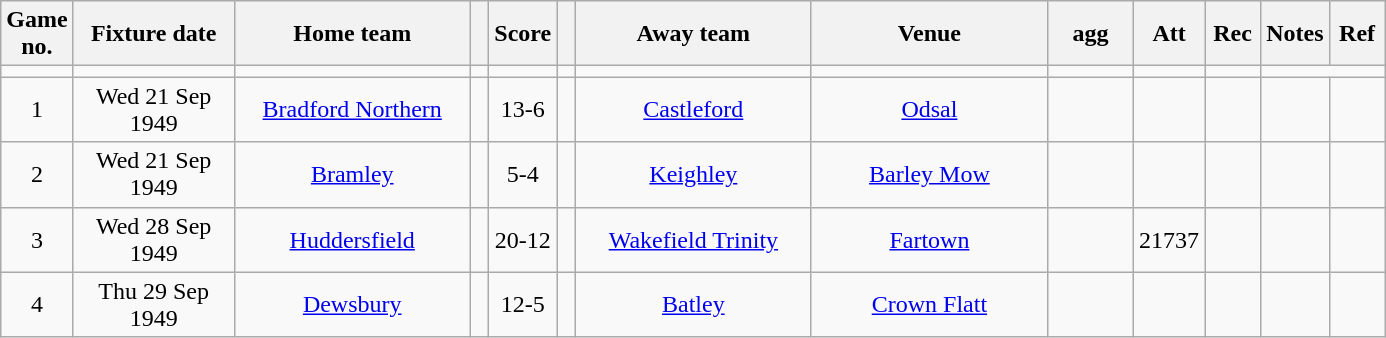<table class="wikitable" style="text-align:center;">
<tr>
<th width=20 abbr="No">Game no.</th>
<th width=100 abbr="Date">Fixture date</th>
<th width=150 abbr="Home team">Home team</th>
<th width=5 abbr="space"></th>
<th width=20 abbr="Score">Score</th>
<th width=5 abbr="space"></th>
<th width=150 abbr="Away team">Away team</th>
<th width=150 abbr="Venue">Venue</th>
<th width=50 abbr="agg">agg</th>
<th width=30 abbr="Att">Att</th>
<th width=30 abbr="Rec">Rec</th>
<th width=20 abbr="Notes">Notes</th>
<th width=30 abbr="Ref">Ref</th>
</tr>
<tr>
<td></td>
<td></td>
<td></td>
<td></td>
<td></td>
<td></td>
<td></td>
<td></td>
<td></td>
<td></td>
<td></td>
</tr>
<tr>
<td>1</td>
<td>Wed 21 Sep 1949</td>
<td><a href='#'>Bradford Northern</a></td>
<td></td>
<td>13-6</td>
<td></td>
<td><a href='#'>Castleford</a></td>
<td><a href='#'>Odsal</a></td>
<td></td>
<td></td>
<td></td>
<td></td>
<td></td>
</tr>
<tr>
<td>2</td>
<td>Wed 21 Sep 1949</td>
<td><a href='#'>Bramley</a></td>
<td></td>
<td>5-4</td>
<td></td>
<td><a href='#'>Keighley</a></td>
<td><a href='#'>Barley Mow</a></td>
<td></td>
<td></td>
<td></td>
<td></td>
<td></td>
</tr>
<tr>
<td>3</td>
<td>Wed 28 Sep 1949</td>
<td><a href='#'>Huddersfield</a></td>
<td></td>
<td>20-12</td>
<td></td>
<td><a href='#'>Wakefield Trinity</a></td>
<td><a href='#'>Fartown</a></td>
<td></td>
<td>21737</td>
<td></td>
<td></td>
<td></td>
</tr>
<tr>
<td>4</td>
<td>Thu 29 Sep 1949</td>
<td><a href='#'>Dewsbury</a></td>
<td></td>
<td>12-5</td>
<td></td>
<td><a href='#'>Batley</a></td>
<td><a href='#'>Crown Flatt</a></td>
<td></td>
<td></td>
<td></td>
<td></td>
<td></td>
</tr>
</table>
